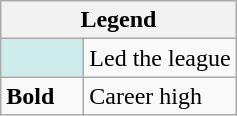<table class="wikitable mw-collapsible">
<tr>
<th colspan="2">Legend</th>
</tr>
<tr>
<td style="background:#cfecec; width:3em;"></td>
<td>Led the league</td>
</tr>
<tr>
<td><strong>Bold</strong></td>
<td>Career high</td>
</tr>
</table>
